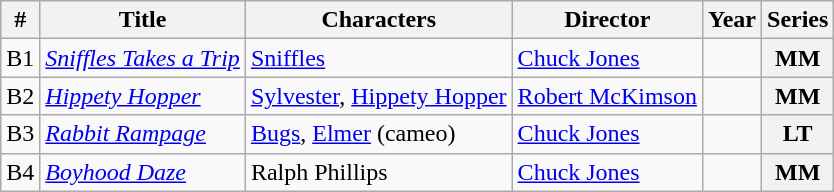<table class="wikitable sortable">
<tr>
<th>#</th>
<th>Title</th>
<th>Characters</th>
<th>Director</th>
<th>Year</th>
<th>Series</th>
</tr>
<tr>
<td>B1</td>
<td><em><a href='#'>Sniffles Takes a Trip</a></em></td>
<td><a href='#'>Sniffles</a></td>
<td><a href='#'>Chuck Jones</a></td>
<td></td>
<th>MM</th>
</tr>
<tr>
<td>B2</td>
<td><em><a href='#'>Hippety Hopper</a></em></td>
<td><a href='#'>Sylvester</a>, <a href='#'>Hippety Hopper</a></td>
<td><a href='#'>Robert McKimson</a></td>
<td></td>
<th>MM</th>
</tr>
<tr>
<td>B3</td>
<td><em><a href='#'>Rabbit Rampage</a></em></td>
<td><a href='#'>Bugs</a>, <a href='#'>Elmer</a> (cameo)</td>
<td><a href='#'>Chuck Jones</a></td>
<td></td>
<th>LT</th>
</tr>
<tr>
<td>B4</td>
<td><em><a href='#'>Boyhood Daze</a></em></td>
<td>Ralph Phillips</td>
<td><a href='#'>Chuck Jones</a></td>
<td></td>
<th>MM</th>
</tr>
</table>
